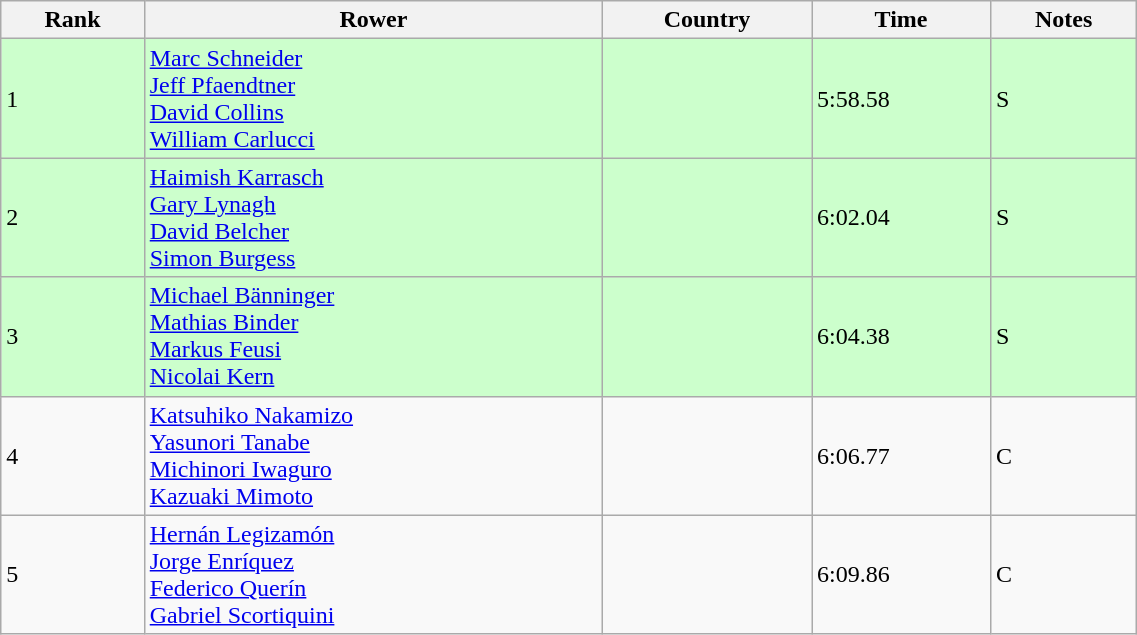<table class="wikitable sortable" width=60%>
<tr>
<th>Rank</th>
<th>Rower</th>
<th>Country</th>
<th>Time</th>
<th>Notes</th>
</tr>
<tr bgcolor=ccffcc>
<td>1</td>
<td><a href='#'>Marc Schneider</a><br><a href='#'>Jeff Pfaendtner</a><br><a href='#'>David Collins</a><br><a href='#'>William Carlucci</a></td>
<td></td>
<td>5:58.58</td>
<td>S</td>
</tr>
<tr bgcolor=ccffcc>
<td>2</td>
<td><a href='#'>Haimish Karrasch</a><br><a href='#'>Gary Lynagh</a><br><a href='#'>David Belcher</a><br><a href='#'>Simon Burgess</a></td>
<td></td>
<td>6:02.04</td>
<td>S</td>
</tr>
<tr bgcolor=ccffcc>
<td>3</td>
<td><a href='#'>Michael Bänninger</a><br><a href='#'>Mathias Binder</a><br><a href='#'>Markus Feusi</a><br><a href='#'>Nicolai Kern</a></td>
<td></td>
<td>6:04.38</td>
<td>S</td>
</tr>
<tr>
<td>4</td>
<td><a href='#'>Katsuhiko Nakamizo</a><br><a href='#'>Yasunori Tanabe</a><br><a href='#'>Michinori Iwaguro</a><br><a href='#'>Kazuaki Mimoto</a></td>
<td></td>
<td>6:06.77</td>
<td>C</td>
</tr>
<tr>
<td>5</td>
<td><a href='#'>Hernán Legizamón</a><br><a href='#'>Jorge Enríquez</a><br><a href='#'>Federico Querín</a><br><a href='#'>Gabriel Scortiquini</a></td>
<td></td>
<td>6:09.86</td>
<td>C</td>
</tr>
</table>
